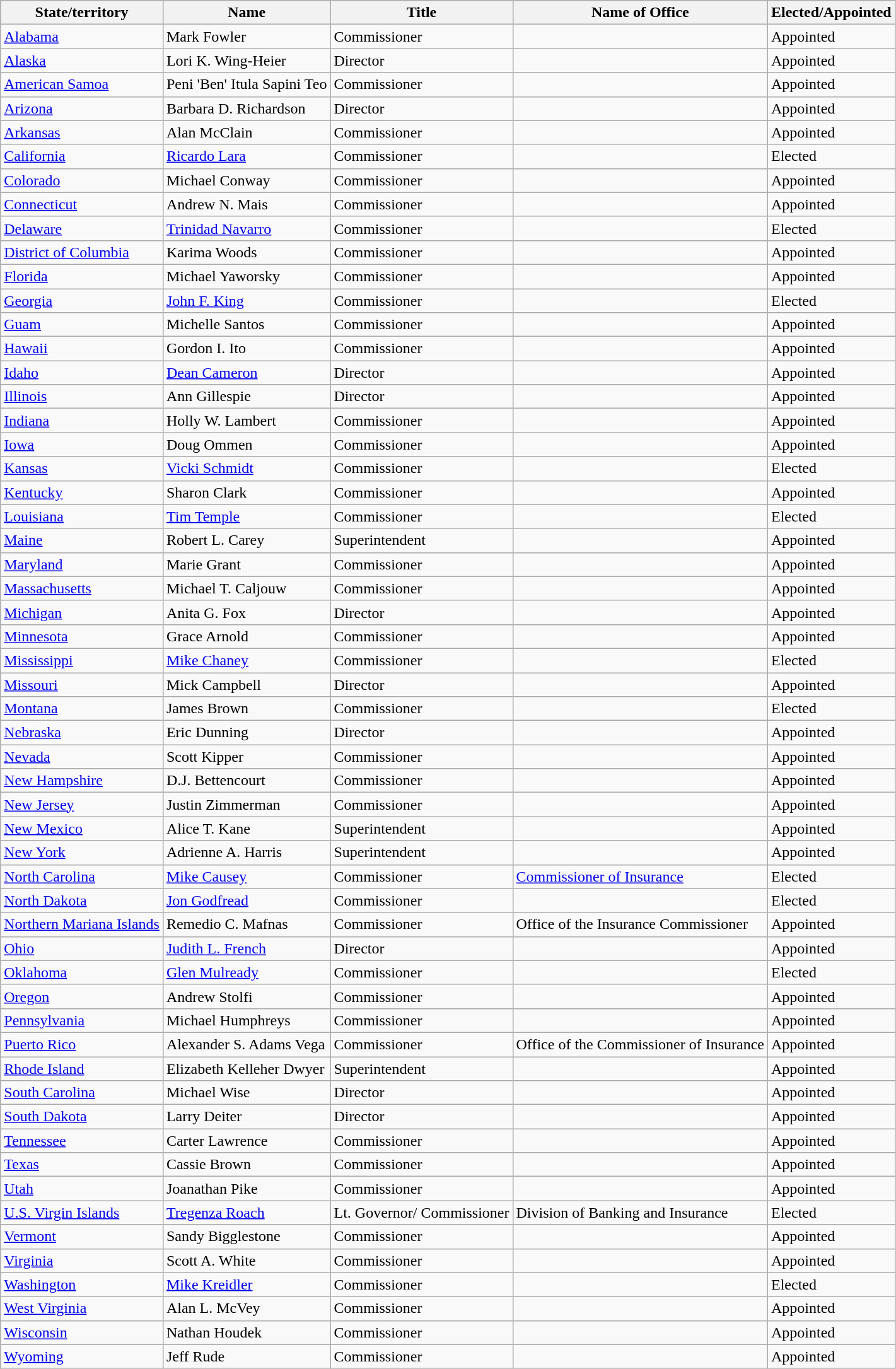<table class="wikitable sortable">
<tr>
<th>State/territory</th>
<th>Name</th>
<th>Title</th>
<th>Name of Office</th>
<th>Elected/Appointed</th>
</tr>
<tr>
<td><a href='#'>Alabama</a></td>
<td>Mark Fowler</td>
<td>Commissioner</td>
<td></td>
<td>Appointed</td>
</tr>
<tr>
<td><a href='#'>Alaska</a></td>
<td>Lori K. Wing-Heier</td>
<td>Director</td>
<td></td>
<td>Appointed</td>
</tr>
<tr>
<td><a href='#'>American Samoa</a></td>
<td>Peni 'Ben' Itula Sapini Teo</td>
<td>Commissioner</td>
<td></td>
<td>Appointed</td>
</tr>
<tr>
<td><a href='#'>Arizona</a></td>
<td>Barbara D. Richardson</td>
<td>Director</td>
<td></td>
<td>Appointed</td>
</tr>
<tr>
<td><a href='#'>Arkansas</a></td>
<td>Alan McClain</td>
<td>Commissioner</td>
<td></td>
<td>Appointed</td>
</tr>
<tr>
<td><a href='#'>California</a></td>
<td><a href='#'>Ricardo Lara</a></td>
<td>Commissioner</td>
<td></td>
<td>Elected</td>
</tr>
<tr>
<td><a href='#'>Colorado</a></td>
<td>Michael Conway</td>
<td>Commissioner</td>
<td></td>
<td>Appointed</td>
</tr>
<tr>
<td><a href='#'>Connecticut</a></td>
<td>Andrew N. Mais</td>
<td>Commissioner</td>
<td></td>
<td>Appointed</td>
</tr>
<tr>
<td><a href='#'>Delaware</a></td>
<td><a href='#'>Trinidad Navarro</a></td>
<td>Commissioner</td>
<td></td>
<td>Elected</td>
</tr>
<tr>
<td><a href='#'>District of Columbia</a></td>
<td>Karima Woods</td>
<td>Commissioner</td>
<td></td>
<td>Appointed</td>
</tr>
<tr>
<td><a href='#'>Florida</a></td>
<td>Michael Yaworsky</td>
<td>Commissioner</td>
<td></td>
<td>Appointed</td>
</tr>
<tr>
<td><a href='#'>Georgia</a></td>
<td><a href='#'>John F. King</a></td>
<td>Commissioner</td>
<td></td>
<td>Elected</td>
</tr>
<tr>
<td><a href='#'>Guam</a></td>
<td>Michelle Santos</td>
<td>Commissioner</td>
<td></td>
<td>Appointed</td>
</tr>
<tr>
<td><a href='#'>Hawaii</a></td>
<td>Gordon I. Ito</td>
<td>Commissioner</td>
<td></td>
<td>Appointed</td>
</tr>
<tr>
<td><a href='#'>Idaho</a></td>
<td><a href='#'>Dean Cameron</a></td>
<td>Director</td>
<td></td>
<td>Appointed</td>
</tr>
<tr>
<td><a href='#'>Illinois</a></td>
<td>Ann Gillespie</td>
<td>Director</td>
<td></td>
<td>Appointed</td>
</tr>
<tr>
<td><a href='#'>Indiana</a></td>
<td>Holly W. Lambert</td>
<td>Commissioner</td>
<td></td>
<td>Appointed</td>
</tr>
<tr>
<td><a href='#'>Iowa</a></td>
<td>Doug Ommen</td>
<td>Commissioner</td>
<td></td>
<td>Appointed</td>
</tr>
<tr>
<td><a href='#'>Kansas</a></td>
<td><a href='#'>Vicki Schmidt</a></td>
<td>Commissioner</td>
<td></td>
<td>Elected</td>
</tr>
<tr>
<td><a href='#'>Kentucky</a></td>
<td>Sharon Clark</td>
<td>Commissioner</td>
<td></td>
<td>Appointed</td>
</tr>
<tr>
<td><a href='#'>Louisiana</a></td>
<td><a href='#'>Tim Temple</a></td>
<td>Commissioner</td>
<td></td>
<td>Elected</td>
</tr>
<tr>
<td><a href='#'>Maine</a></td>
<td>Robert L. Carey</td>
<td>Superintendent</td>
<td></td>
<td>Appointed</td>
</tr>
<tr>
<td><a href='#'>Maryland</a></td>
<td>Marie Grant</td>
<td>Commissioner</td>
<td></td>
<td>Appointed</td>
</tr>
<tr>
<td><a href='#'>Massachusetts</a></td>
<td>Michael T. Caljouw</td>
<td>Commissioner</td>
<td></td>
<td>Appointed</td>
</tr>
<tr>
<td><a href='#'>Michigan</a></td>
<td>Anita G. Fox</td>
<td>Director</td>
<td></td>
<td>Appointed</td>
</tr>
<tr>
<td><a href='#'>Minnesota</a></td>
<td>Grace Arnold</td>
<td>Commissioner</td>
<td></td>
<td>Appointed</td>
</tr>
<tr>
<td><a href='#'>Mississippi</a></td>
<td><a href='#'>Mike Chaney</a></td>
<td>Commissioner</td>
<td></td>
<td>Elected</td>
</tr>
<tr>
<td><a href='#'>Missouri</a></td>
<td>Mick Campbell</td>
<td>Director</td>
<td></td>
<td>Appointed</td>
</tr>
<tr>
<td><a href='#'>Montana</a></td>
<td>James Brown</td>
<td>Commissioner</td>
<td></td>
<td>Elected</td>
</tr>
<tr>
<td><a href='#'>Nebraska</a></td>
<td>Eric Dunning</td>
<td>Director</td>
<td></td>
<td>Appointed</td>
</tr>
<tr>
<td><a href='#'>Nevada</a></td>
<td>Scott Kipper</td>
<td>Commissioner</td>
<td></td>
<td>Appointed</td>
</tr>
<tr>
<td><a href='#'>New Hampshire</a></td>
<td>D.J. Bettencourt</td>
<td>Commissioner</td>
<td></td>
<td>Appointed</td>
</tr>
<tr>
<td><a href='#'>New Jersey</a></td>
<td>Justin Zimmerman</td>
<td>Commissioner</td>
<td></td>
<td>Appointed</td>
</tr>
<tr>
<td><a href='#'>New Mexico</a></td>
<td>Alice T. Kane</td>
<td>Superintendent</td>
<td></td>
<td>Appointed</td>
</tr>
<tr>
<td><a href='#'>New York</a></td>
<td>Adrienne A. Harris</td>
<td>Superintendent</td>
<td></td>
<td>Appointed</td>
</tr>
<tr>
<td><a href='#'>North Carolina</a></td>
<td><a href='#'>Mike Causey</a></td>
<td>Commissioner</td>
<td><a href='#'>Commissioner of Insurance</a></td>
<td>Elected</td>
</tr>
<tr>
<td><a href='#'>North Dakota</a></td>
<td><a href='#'>Jon Godfread</a></td>
<td>Commissioner</td>
<td></td>
<td>Elected</td>
</tr>
<tr>
<td><a href='#'>Northern Mariana Islands</a></td>
<td>Remedio C. Mafnas</td>
<td>Commissioner</td>
<td>Office of the Insurance Commissioner</td>
<td>Appointed</td>
</tr>
<tr>
<td><a href='#'>Ohio</a></td>
<td><a href='#'>Judith L. French</a></td>
<td>Director</td>
<td></td>
<td>Appointed</td>
</tr>
<tr>
<td><a href='#'>Oklahoma</a></td>
<td><a href='#'>Glen Mulready</a></td>
<td>Commissioner</td>
<td></td>
<td>Elected</td>
</tr>
<tr>
<td><a href='#'>Oregon</a></td>
<td>Andrew Stolfi</td>
<td>Commissioner</td>
<td></td>
<td>Appointed</td>
</tr>
<tr>
<td><a href='#'>Pennsylvania</a></td>
<td>Michael Humphreys</td>
<td>Commissioner</td>
<td></td>
<td>Appointed</td>
</tr>
<tr>
<td><a href='#'>Puerto Rico</a></td>
<td>Alexander S. Adams Vega</td>
<td>Commissioner</td>
<td>Office of the Commissioner of Insurance</td>
<td>Appointed</td>
</tr>
<tr>
<td><a href='#'>Rhode Island</a></td>
<td>Elizabeth Kelleher Dwyer</td>
<td>Superintendent</td>
<td></td>
<td>Appointed</td>
</tr>
<tr>
<td><a href='#'>South Carolina</a></td>
<td>Michael Wise</td>
<td>Director</td>
<td></td>
<td>Appointed</td>
</tr>
<tr>
<td><a href='#'>South Dakota</a></td>
<td>Larry Deiter</td>
<td>Director</td>
<td></td>
<td>Appointed</td>
</tr>
<tr>
<td><a href='#'>Tennessee</a></td>
<td>Carter Lawrence</td>
<td>Commissioner</td>
<td></td>
<td>Appointed</td>
</tr>
<tr>
<td><a href='#'>Texas</a></td>
<td>Cassie Brown</td>
<td>Commissioner</td>
<td></td>
<td>Appointed</td>
</tr>
<tr>
<td><a href='#'>Utah</a></td>
<td>Joanathan Pike</td>
<td>Commissioner</td>
<td></td>
<td>Appointed</td>
</tr>
<tr>
<td><a href='#'>U.S. Virgin Islands</a></td>
<td><a href='#'>Tregenza Roach</a></td>
<td>Lt. Governor/ Commissioner</td>
<td>Division of Banking and Insurance</td>
<td>Elected</td>
</tr>
<tr>
<td><a href='#'>Vermont</a></td>
<td>Sandy Bigglestone</td>
<td>Commissioner</td>
<td></td>
<td>Appointed</td>
</tr>
<tr>
<td><a href='#'>Virginia</a></td>
<td>Scott A. White</td>
<td>Commissioner</td>
<td></td>
<td>Appointed</td>
</tr>
<tr>
<td><a href='#'>Washington</a></td>
<td><a href='#'>Mike Kreidler</a></td>
<td>Commissioner</td>
<td></td>
<td>Elected</td>
</tr>
<tr>
<td><a href='#'>West Virginia</a></td>
<td>Alan L. McVey</td>
<td>Commissioner</td>
<td></td>
<td>Appointed</td>
</tr>
<tr>
<td><a href='#'>Wisconsin</a></td>
<td>Nathan Houdek</td>
<td>Commissioner</td>
<td></td>
<td>Appointed</td>
</tr>
<tr>
<td><a href='#'>Wyoming</a></td>
<td>Jeff Rude</td>
<td>Commissioner</td>
<td></td>
<td>Appointed</td>
</tr>
</table>
